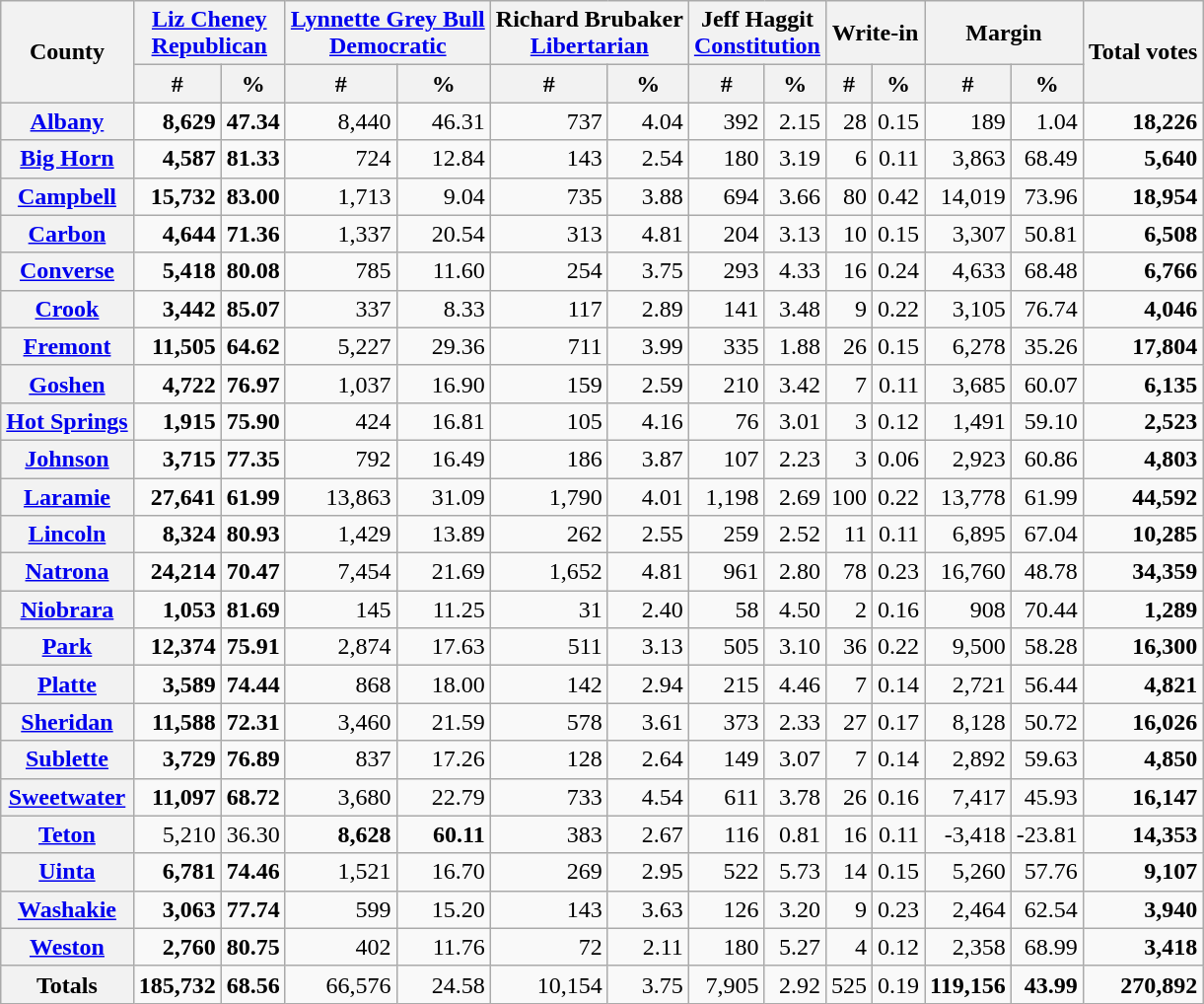<table class="wikitable sortable"  style="text-align:right">
<tr>
<th rowspan="2">County</th>
<th colspan="2"><a href='#'>Liz Cheney</a><br><a href='#'>Republican</a></th>
<th colspan="2"><a href='#'>Lynnette Grey Bull</a><br><a href='#'>Democratic</a></th>
<th colspan="2">Richard Brubaker<br><a href='#'>Libertarian</a></th>
<th colspan="2">Jeff Haggit<br><a href='#'>Constitution</a></th>
<th colspan="2">Write-in</th>
<th colspan="2">Margin</th>
<th rowspan="2">Total votes</th>
</tr>
<tr>
<th data-sort-type="number" style="text-align:center;">#</th>
<th data-sort-type="number" style="text-align:center;">%</th>
<th data-sort-type="number" style="text-align:center;">#</th>
<th data-sort-type="number" style="text-align:center;">%</th>
<th data-sort-type="number" style="text-align:center;">#</th>
<th data-sort-type="number" style="text-align:center;">%</th>
<th data-sort-type="number" style="text-align:center;">#</th>
<th data-sort-type="number" style="text-align:center;">%</th>
<th data-sort-type="number" style="text-align:center;">#</th>
<th data-sort-type="number" style="text-align:center;">%</th>
<th data-sort-type="number" style="text-align:center;">#</th>
<th data-sort-type="number" style="text-align:center;">%</th>
</tr>
<tr>
<th><a href='#'>Albany</a></th>
<td><strong>8,629</strong></td>
<td><strong>47.34</strong></td>
<td>8,440</td>
<td>46.31</td>
<td>737</td>
<td>4.04</td>
<td>392</td>
<td>2.15</td>
<td>28</td>
<td>0.15</td>
<td>189</td>
<td>1.04</td>
<td><strong>18,226</strong></td>
</tr>
<tr>
<th><a href='#'>Big Horn</a></th>
<td><strong>4,587</strong></td>
<td><strong>81.33</strong></td>
<td>724</td>
<td>12.84</td>
<td>143</td>
<td>2.54</td>
<td>180</td>
<td>3.19</td>
<td>6</td>
<td>0.11</td>
<td>3,863</td>
<td>68.49</td>
<td><strong>5,640</strong></td>
</tr>
<tr>
<th><a href='#'>Campbell</a></th>
<td><strong>15,732</strong></td>
<td><strong>83.00</strong></td>
<td>1,713</td>
<td>9.04</td>
<td>735</td>
<td>3.88</td>
<td>694</td>
<td>3.66</td>
<td>80</td>
<td>0.42</td>
<td>14,019</td>
<td>73.96</td>
<td><strong>18,954</strong></td>
</tr>
<tr>
<th><a href='#'>Carbon</a></th>
<td><strong>4,644</strong></td>
<td><strong>71.36</strong></td>
<td>1,337</td>
<td>20.54</td>
<td>313</td>
<td>4.81</td>
<td>204</td>
<td>3.13</td>
<td>10</td>
<td>0.15</td>
<td>3,307</td>
<td>50.81</td>
<td><strong>6,508</strong></td>
</tr>
<tr>
<th><a href='#'>Converse</a></th>
<td><strong>5,418</strong></td>
<td><strong>80.08</strong></td>
<td>785</td>
<td>11.60</td>
<td>254</td>
<td>3.75</td>
<td>293</td>
<td>4.33</td>
<td>16</td>
<td>0.24</td>
<td>4,633</td>
<td>68.48</td>
<td><strong>6,766</strong></td>
</tr>
<tr>
<th><a href='#'>Crook</a></th>
<td><strong>3,442</strong></td>
<td><strong>85.07</strong></td>
<td>337</td>
<td>8.33</td>
<td>117</td>
<td>2.89</td>
<td>141</td>
<td>3.48</td>
<td>9</td>
<td>0.22</td>
<td>3,105</td>
<td>76.74</td>
<td><strong>4,046</strong></td>
</tr>
<tr>
<th><a href='#'>Fremont</a></th>
<td><strong>11,505</strong></td>
<td><strong>64.62</strong></td>
<td>5,227</td>
<td>29.36</td>
<td>711</td>
<td>3.99</td>
<td>335</td>
<td>1.88</td>
<td>26</td>
<td>0.15</td>
<td>6,278</td>
<td>35.26</td>
<td><strong>17,804</strong></td>
</tr>
<tr>
<th><a href='#'>Goshen</a></th>
<td><strong>4,722</strong></td>
<td><strong>76.97</strong></td>
<td>1,037</td>
<td>16.90</td>
<td>159</td>
<td>2.59</td>
<td>210</td>
<td>3.42</td>
<td>7</td>
<td>0.11</td>
<td>3,685</td>
<td>60.07</td>
<td><strong>6,135</strong></td>
</tr>
<tr>
<th><a href='#'>Hot Springs</a></th>
<td><strong>1,915</strong></td>
<td><strong>75.90</strong></td>
<td>424</td>
<td>16.81</td>
<td>105</td>
<td>4.16</td>
<td>76</td>
<td>3.01</td>
<td>3</td>
<td>0.12</td>
<td>1,491</td>
<td>59.10</td>
<td><strong>2,523</strong></td>
</tr>
<tr>
<th><a href='#'>Johnson</a></th>
<td><strong>3,715</strong></td>
<td><strong>77.35</strong></td>
<td>792</td>
<td>16.49</td>
<td>186</td>
<td>3.87</td>
<td>107</td>
<td>2.23</td>
<td>3</td>
<td>0.06</td>
<td>2,923</td>
<td>60.86</td>
<td><strong>4,803</strong></td>
</tr>
<tr>
<th><a href='#'>Laramie</a></th>
<td><strong>27,641</strong></td>
<td><strong>61.99</strong></td>
<td>13,863</td>
<td>31.09</td>
<td>1,790</td>
<td>4.01</td>
<td>1,198</td>
<td>2.69</td>
<td>100</td>
<td>0.22</td>
<td>13,778</td>
<td>61.99</td>
<td><strong>44,592</strong></td>
</tr>
<tr>
<th><a href='#'>Lincoln</a></th>
<td><strong>8,324</strong></td>
<td><strong>80.93</strong></td>
<td>1,429</td>
<td>13.89</td>
<td>262</td>
<td>2.55</td>
<td>259</td>
<td>2.52</td>
<td>11</td>
<td>0.11</td>
<td>6,895</td>
<td>67.04</td>
<td><strong>10,285</strong></td>
</tr>
<tr>
<th><a href='#'>Natrona</a></th>
<td><strong>24,214</strong></td>
<td><strong>70.47</strong></td>
<td>7,454</td>
<td>21.69</td>
<td>1,652</td>
<td>4.81</td>
<td>961</td>
<td>2.80</td>
<td>78</td>
<td>0.23</td>
<td>16,760</td>
<td>48.78</td>
<td><strong>34,359</strong></td>
</tr>
<tr>
<th><a href='#'>Niobrara</a></th>
<td><strong>1,053</strong></td>
<td><strong>81.69</strong></td>
<td>145</td>
<td>11.25</td>
<td>31</td>
<td>2.40</td>
<td>58</td>
<td>4.50</td>
<td>2</td>
<td>0.16</td>
<td>908</td>
<td>70.44</td>
<td><strong>1,289</strong></td>
</tr>
<tr>
<th><a href='#'>Park</a></th>
<td><strong>12,374</strong></td>
<td><strong>75.91</strong></td>
<td>2,874</td>
<td>17.63</td>
<td>511</td>
<td>3.13</td>
<td>505</td>
<td>3.10</td>
<td>36</td>
<td>0.22</td>
<td>9,500</td>
<td>58.28</td>
<td><strong>16,300</strong></td>
</tr>
<tr>
<th><a href='#'>Platte</a></th>
<td><strong>3,589</strong></td>
<td><strong>74.44</strong></td>
<td>868</td>
<td>18.00</td>
<td>142</td>
<td>2.94</td>
<td>215</td>
<td>4.46</td>
<td>7</td>
<td>0.14</td>
<td>2,721</td>
<td>56.44</td>
<td><strong>4,821</strong></td>
</tr>
<tr>
<th><a href='#'>Sheridan</a></th>
<td><strong>11,588</strong></td>
<td><strong>72.31</strong></td>
<td>3,460</td>
<td>21.59</td>
<td>578</td>
<td>3.61</td>
<td>373</td>
<td>2.33</td>
<td>27</td>
<td>0.17</td>
<td>8,128</td>
<td>50.72</td>
<td><strong>16,026</strong></td>
</tr>
<tr>
<th><a href='#'>Sublette</a></th>
<td><strong>3,729</strong></td>
<td><strong>76.89</strong></td>
<td>837</td>
<td>17.26</td>
<td>128</td>
<td>2.64</td>
<td>149</td>
<td>3.07</td>
<td>7</td>
<td>0.14</td>
<td>2,892</td>
<td>59.63</td>
<td><strong>4,850</strong></td>
</tr>
<tr>
<th><a href='#'>Sweetwater</a></th>
<td><strong>11,097</strong></td>
<td><strong>68.72</strong></td>
<td>3,680</td>
<td>22.79</td>
<td>733</td>
<td>4.54</td>
<td>611</td>
<td>3.78</td>
<td>26</td>
<td>0.16</td>
<td>7,417</td>
<td>45.93</td>
<td><strong>16,147</strong></td>
</tr>
<tr>
<th><a href='#'>Teton</a></th>
<td>5,210</td>
<td>36.30</td>
<td><strong>8,628</strong></td>
<td><strong>60.11</strong></td>
<td>383</td>
<td>2.67</td>
<td>116</td>
<td>0.81</td>
<td>16</td>
<td>0.11</td>
<td>-3,418</td>
<td>-23.81</td>
<td><strong>14,353</strong></td>
</tr>
<tr>
<th><a href='#'>Uinta</a></th>
<td><strong>6,781</strong></td>
<td><strong>74.46</strong></td>
<td>1,521</td>
<td>16.70</td>
<td>269</td>
<td>2.95</td>
<td>522</td>
<td>5.73</td>
<td>14</td>
<td>0.15</td>
<td>5,260</td>
<td>57.76</td>
<td><strong>9,107</strong></td>
</tr>
<tr>
<th><a href='#'>Washakie</a></th>
<td><strong>3,063</strong></td>
<td><strong>77.74</strong></td>
<td>599</td>
<td>15.20</td>
<td>143</td>
<td>3.63</td>
<td>126</td>
<td>3.20</td>
<td>9</td>
<td>0.23</td>
<td>2,464</td>
<td>62.54</td>
<td><strong>3,940</strong></td>
</tr>
<tr>
<th><a href='#'>Weston</a></th>
<td><strong>2,760</strong></td>
<td><strong>80.75</strong></td>
<td>402</td>
<td>11.76</td>
<td>72</td>
<td>2.11</td>
<td>180</td>
<td>5.27</td>
<td>4</td>
<td>0.12</td>
<td>2,358</td>
<td>68.99</td>
<td><strong>3,418</strong></td>
</tr>
<tr>
<th class=sortbottom>Totals</th>
<td><strong>185,732</strong></td>
<td><strong>68.56</strong></td>
<td>66,576</td>
<td>24.58</td>
<td>10,154</td>
<td>3.75</td>
<td>7,905</td>
<td>2.92</td>
<td>525</td>
<td>0.19</td>
<td><strong>119,156</strong></td>
<td><strong>43.99</strong></td>
<td><strong>270,892</strong></td>
</tr>
</table>
